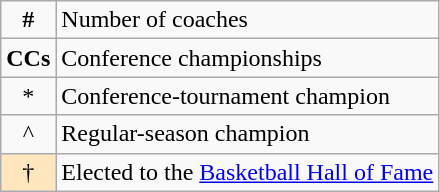<table class="wikitable">
<tr>
<td align="center"><strong>#</strong></td>
<td>Number of coaches</td>
</tr>
<tr>
<td><strong>CCs</strong></td>
<td>Conference championships</td>
</tr>
<tr>
<td align="center">*</td>
<td>Conference-tournament champion</td>
</tr>
<tr>
<td align="center">^</td>
<td>Regular-season champion</td>
</tr>
<tr>
<td bgcolor=#FFE6BD align="center">†</td>
<td>Elected to the <a href='#'>Basketball Hall of Fame</a></td>
</tr>
</table>
